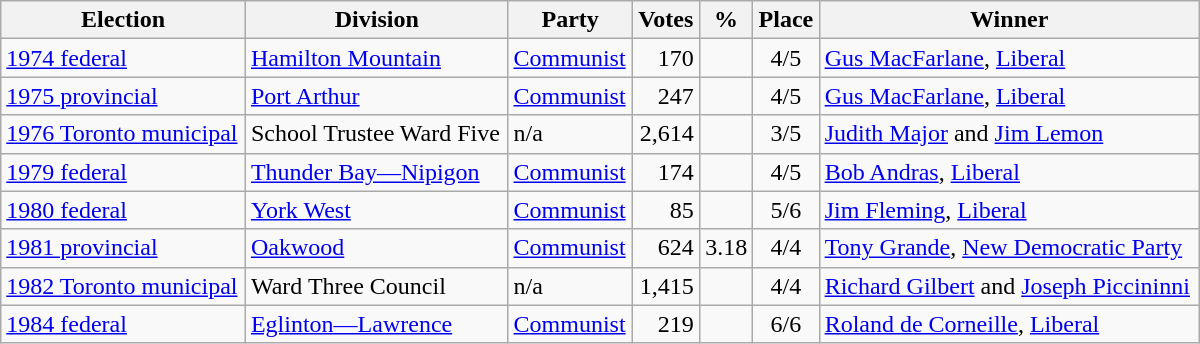<table class="wikitable" width="800">
<tr>
<th align="left">Election</th>
<th align="left">Division</th>
<th align="left">Party</th>
<th align="right">Votes</th>
<th align="right">%</th>
<th align="center">Place</th>
<th align="center">Winner</th>
</tr>
<tr>
<td align="left"><a href='#'>1974 federal</a></td>
<td align="left"><a href='#'>Hamilton Mountain</a></td>
<td align="left"><a href='#'>Communist</a></td>
<td align="right">170</td>
<td align="right"></td>
<td align="center">4/5</td>
<td align="left"><a href='#'>Gus MacFarlane</a>, <a href='#'>Liberal</a></td>
</tr>
<tr>
<td align="left"><a href='#'>1975 provincial</a></td>
<td align="left"><a href='#'>Port Arthur</a></td>
<td align="left"><a href='#'>Communist</a></td>
<td align="right">247</td>
<td align="right"></td>
<td align="center">4/5</td>
<td align="left"><a href='#'>Gus MacFarlane</a>, <a href='#'>Liberal</a></td>
</tr>
<tr>
<td align="left"><a href='#'>1976 Toronto municipal</a></td>
<td align="left">School Trustee Ward Five</td>
<td align="left">n/a</td>
<td align="right">2,614</td>
<td align="right"></td>
<td align="center">3/5</td>
<td align="left"><a href='#'>Judith Major</a> and <a href='#'>Jim Lemon</a></td>
</tr>
<tr>
<td align="left"><a href='#'>1979 federal</a></td>
<td align="left"><a href='#'>Thunder Bay—Nipigon</a></td>
<td align="left"><a href='#'>Communist</a></td>
<td align="right">174</td>
<td align="right"></td>
<td align="center">4/5</td>
<td align="left"><a href='#'>Bob Andras</a>, <a href='#'>Liberal</a></td>
</tr>
<tr>
<td align="left"><a href='#'>1980 federal</a></td>
<td align="left"><a href='#'>York West</a></td>
<td align="left"><a href='#'>Communist</a></td>
<td align="right">85</td>
<td align="right"></td>
<td align="center">5/6</td>
<td align="left"><a href='#'>Jim Fleming</a>, <a href='#'>Liberal</a></td>
</tr>
<tr>
<td align="left"><a href='#'>1981 provincial</a></td>
<td align="left"><a href='#'>Oakwood</a></td>
<td align="left"><a href='#'>Communist</a></td>
<td align="right">624</td>
<td align="right">3.18</td>
<td align="center">4/4</td>
<td align="left"><a href='#'>Tony Grande</a>, <a href='#'>New Democratic Party</a></td>
</tr>
<tr>
<td align="left"><a href='#'>1982 Toronto municipal</a></td>
<td align="left">Ward Three Council</td>
<td align="left">n/a</td>
<td align="right">1,415</td>
<td align="right"></td>
<td align="center">4/4</td>
<td align="left"><a href='#'>Richard Gilbert</a> and <a href='#'>Joseph Piccininni</a></td>
</tr>
<tr>
<td align="left"><a href='#'>1984 federal</a></td>
<td align="left"><a href='#'>Eglinton—Lawrence</a></td>
<td align="left"><a href='#'>Communist</a></td>
<td align="right">219</td>
<td align="right"></td>
<td align="center">6/6</td>
<td align="left"><a href='#'>Roland de Corneille</a>, <a href='#'>Liberal</a></td>
</tr>
</table>
